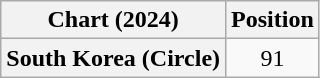<table class="wikitable plainrowheaders" style="text-align:center">
<tr>
<th scope="col">Chart (2024)</th>
<th scope="col">Position</th>
</tr>
<tr>
<th scope="row">South Korea (Circle)</th>
<td>91</td>
</tr>
</table>
